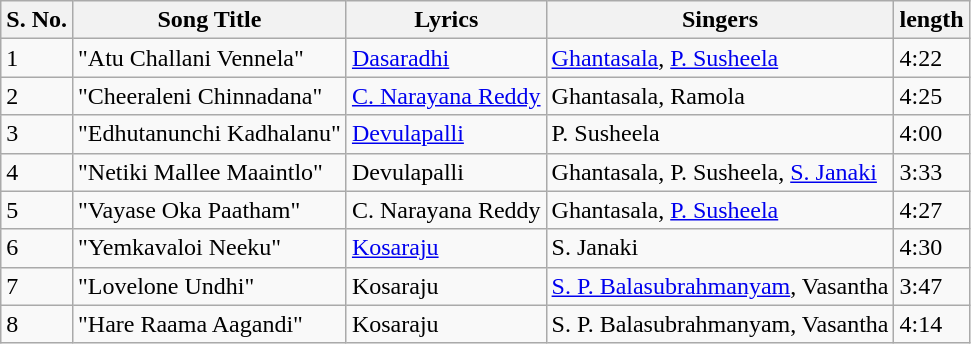<table class="wikitable">
<tr>
<th>S. No.</th>
<th>Song Title</th>
<th>Lyrics</th>
<th>Singers</th>
<th>length</th>
</tr>
<tr>
<td>1</td>
<td>"Atu Challani Vennela"</td>
<td><a href='#'>Dasaradhi</a></td>
<td><a href='#'>Ghantasala</a>, <a href='#'>P. Susheela</a></td>
<td>4:22</td>
</tr>
<tr>
<td>2</td>
<td>"Cheeraleni Chinnadana"</td>
<td><a href='#'>C. Narayana Reddy</a></td>
<td>Ghantasala, Ramola</td>
<td>4:25</td>
</tr>
<tr>
<td>3</td>
<td>"Edhutanunchi Kadhalanu"</td>
<td><a href='#'>Devulapalli</a></td>
<td>P. Susheela</td>
<td>4:00</td>
</tr>
<tr>
<td>4</td>
<td>"Netiki Mallee Maaintlo"</td>
<td>Devulapalli</td>
<td>Ghantasala, P. Susheela, <a href='#'>S. Janaki</a></td>
<td>3:33</td>
</tr>
<tr>
<td>5</td>
<td>"Vayase Oka Paatham"</td>
<td>C. Narayana Reddy</td>
<td>Ghantasala, <a href='#'>P. Susheela</a></td>
<td>4:27</td>
</tr>
<tr>
<td>6</td>
<td>"Yemkavaloi Neeku"</td>
<td><a href='#'>Kosaraju</a></td>
<td>S. Janaki</td>
<td>4:30</td>
</tr>
<tr>
<td>7</td>
<td>"Lovelone Undhi"</td>
<td>Kosaraju</td>
<td><a href='#'>S. P. Balasubrahmanyam</a>, Vasantha</td>
<td>3:47</td>
</tr>
<tr>
<td>8</td>
<td>"Hare Raama Aagandi"</td>
<td>Kosaraju</td>
<td>S. P. Balasubrahmanyam, Vasantha</td>
<td>4:14</td>
</tr>
</table>
